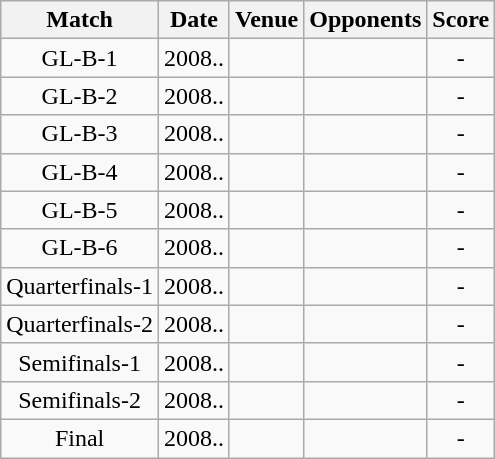<table class="wikitable" style="text-align:center;">
<tr>
<th>Match</th>
<th>Date</th>
<th>Venue</th>
<th>Opponents</th>
<th>Score</th>
</tr>
<tr>
<td>GL-B-1</td>
<td>2008..</td>
<td><a href='#'></a></td>
<td><a href='#'></a></td>
<td>-</td>
</tr>
<tr>
<td>GL-B-2</td>
<td>2008..</td>
<td><a href='#'></a></td>
<td><a href='#'></a></td>
<td>-</td>
</tr>
<tr>
<td>GL-B-3</td>
<td>2008..</td>
<td><a href='#'></a></td>
<td><a href='#'></a></td>
<td>-</td>
</tr>
<tr>
<td>GL-B-4</td>
<td>2008..</td>
<td><a href='#'></a></td>
<td><a href='#'></a></td>
<td>-</td>
</tr>
<tr>
<td>GL-B-5</td>
<td>2008..</td>
<td><a href='#'></a></td>
<td><a href='#'></a></td>
<td>-</td>
</tr>
<tr>
<td>GL-B-6</td>
<td>2008..</td>
<td><a href='#'></a></td>
<td><a href='#'></a></td>
<td>-</td>
</tr>
<tr>
<td>Quarterfinals-1</td>
<td>2008..</td>
<td><a href='#'></a></td>
<td><a href='#'></a></td>
<td>-</td>
</tr>
<tr>
<td>Quarterfinals-2</td>
<td>2008..</td>
<td><a href='#'></a></td>
<td><a href='#'></a></td>
<td>-</td>
</tr>
<tr>
<td>Semifinals-1</td>
<td>2008..</td>
<td><a href='#'></a></td>
<td><a href='#'></a></td>
<td>-</td>
</tr>
<tr>
<td>Semifinals-2</td>
<td>2008..</td>
<td><a href='#'></a></td>
<td><a href='#'></a></td>
<td>-</td>
</tr>
<tr>
<td>Final</td>
<td>2008..</td>
<td><a href='#'></a></td>
<td><a href='#'></a></td>
<td>-</td>
</tr>
</table>
